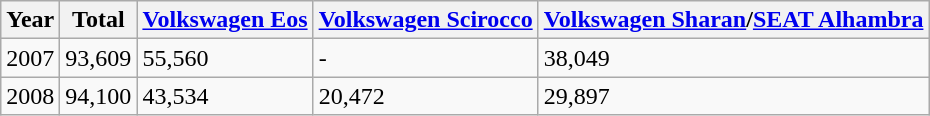<table class="wikitable">
<tr>
<th>Year</th>
<th>Total</th>
<th><a href='#'>Volkswagen Eos</a></th>
<th><a href='#'>Volkswagen Scirocco</a></th>
<th><a href='#'>Volkswagen Sharan</a>/<a href='#'>SEAT Alhambra</a></th>
</tr>
<tr>
<td>2007</td>
<td>93,609</td>
<td>55,560</td>
<td>-</td>
<td>38,049</td>
</tr>
<tr>
<td>2008</td>
<td>94,100</td>
<td>43,534</td>
<td>20,472</td>
<td>29,897</td>
</tr>
</table>
